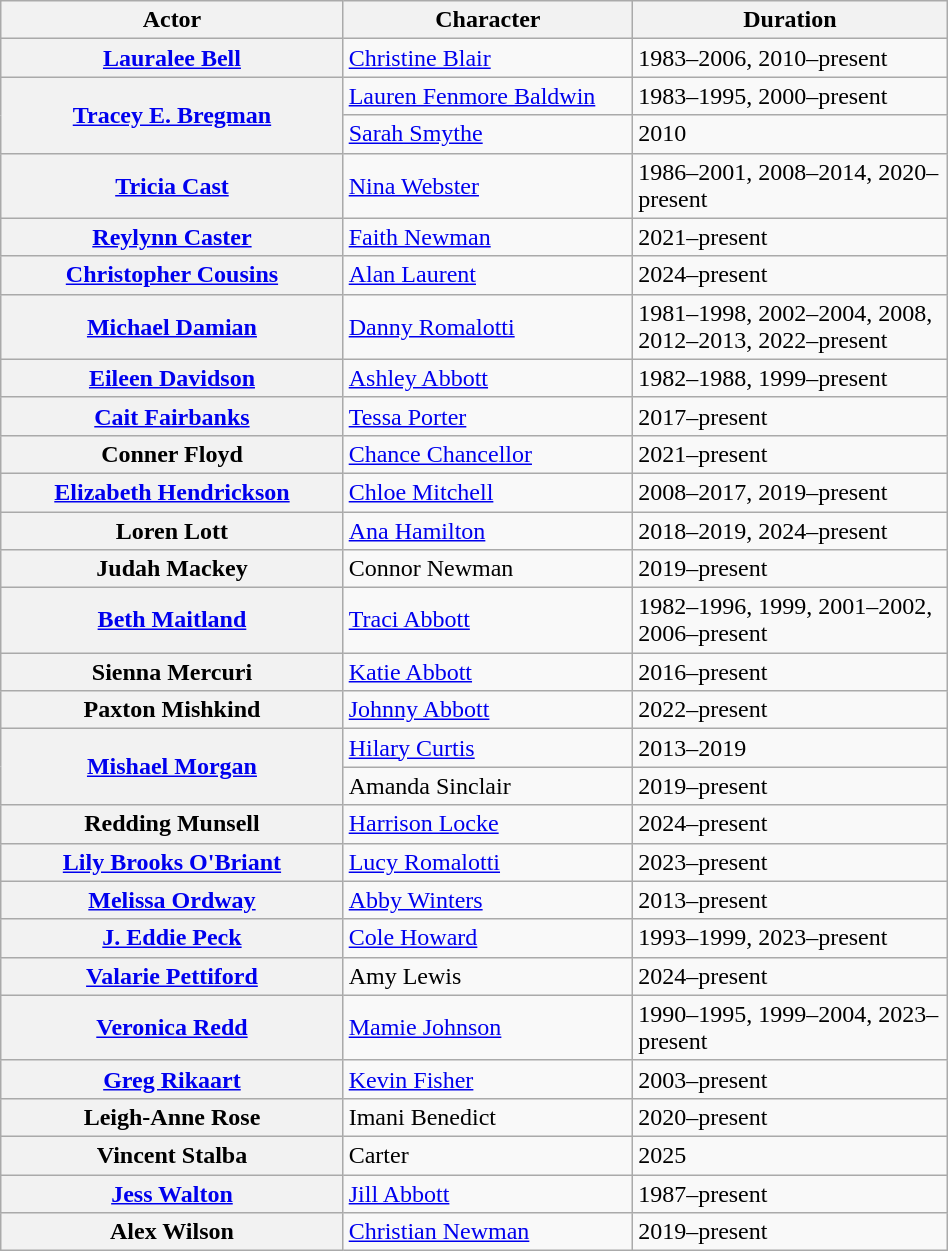<table class="wikitable plainrowheaders sortable" style="width:50%;">
<tr>
<th scope="col" style="width:35em;">Actor</th>
<th scope="col" style="width:30em;">Character</th>
<th scope="col" style="width:35em;">Duration</th>
</tr>
<tr>
<th scope="row"><a href='#'>Lauralee Bell</a></th>
<td><a href='#'>Christine Blair</a></td>
<td>1983–2006, 2010–present</td>
</tr>
<tr>
<th scope="row" rowspan="2"><a href='#'>Tracey E. Bregman</a></th>
<td><a href='#'>Lauren Fenmore Baldwin</a></td>
<td>1983–1995, 2000–present</td>
</tr>
<tr>
<td><a href='#'>Sarah Smythe</a></td>
<td>2010</td>
</tr>
<tr>
<th scope="row"><a href='#'>Tricia Cast</a></th>
<td><a href='#'>Nina Webster</a></td>
<td>1986–2001, 2008–2014, 2020–present</td>
</tr>
<tr>
<th scope="row"><a href='#'>Reylynn Caster</a></th>
<td><a href='#'>Faith Newman</a></td>
<td>2021–present</td>
</tr>
<tr>
<th scope="row"><a href='#'>Christopher Cousins</a></th>
<td><a href='#'>Alan Laurent</a></td>
<td>2024–present</td>
</tr>
<tr>
<th scope="row"><a href='#'>Michael Damian</a></th>
<td><a href='#'>Danny Romalotti</a></td>
<td>1981–1998, 2002–2004, 2008, 2012–2013, 2022–present</td>
</tr>
<tr>
<th scope="row"><a href='#'>Eileen Davidson</a></th>
<td><a href='#'>Ashley Abbott</a></td>
<td>1982–1988, 1999–present</td>
</tr>
<tr>
<th scope="row"><a href='#'>Cait Fairbanks</a></th>
<td><a href='#'>Tessa Porter</a></td>
<td>2017–present</td>
</tr>
<tr>
<th scope="row">Conner Floyd</th>
<td><a href='#'>Chance Chancellor</a></td>
<td>2021–present</td>
</tr>
<tr>
<th scope="row"><a href='#'>Elizabeth Hendrickson</a></th>
<td><a href='#'>Chloe Mitchell</a></td>
<td>2008–2017, 2019–present</td>
</tr>
<tr>
<th scope="row">Loren Lott</th>
<td><a href='#'>Ana Hamilton</a></td>
<td>2018–2019, 2024–present</td>
</tr>
<tr>
<th scope="row">Judah Mackey</th>
<td>Connor Newman</td>
<td>2019–present</td>
</tr>
<tr>
<th scope="row"><a href='#'>Beth Maitland</a></th>
<td><a href='#'>Traci Abbott</a></td>
<td>1982–1996, 1999, 2001–2002, 2006–present</td>
</tr>
<tr>
<th scope="row">Sienna Mercuri</th>
<td><a href='#'>Katie Abbott</a></td>
<td>2016–present</td>
</tr>
<tr>
<th scope="row">Paxton Mishkind</th>
<td><a href='#'>Johnny Abbott</a></td>
<td>2022–present</td>
</tr>
<tr>
<th scope="row" rowspan="2"><a href='#'>Mishael Morgan</a></th>
<td><a href='#'>Hilary Curtis</a></td>
<td>2013–2019</td>
</tr>
<tr>
<td>Amanda Sinclair</td>
<td>2019–present</td>
</tr>
<tr>
<th scope="row">Redding Munsell</th>
<td><a href='#'>Harrison Locke</a></td>
<td>2024–present</td>
</tr>
<tr>
<th scope="row"><a href='#'>Lily Brooks O'Briant</a></th>
<td><a href='#'>Lucy Romalotti</a></td>
<td>2023–present</td>
</tr>
<tr>
<th scope="row"><a href='#'>Melissa Ordway</a></th>
<td><a href='#'>Abby Winters</a></td>
<td>2013–present</td>
</tr>
<tr>
<th scope="row"><a href='#'>J. Eddie Peck</a></th>
<td><a href='#'>Cole Howard</a></td>
<td>1993–1999, 2023–present</td>
</tr>
<tr>
<th scope="row"><a href='#'>Valarie Pettiford</a></th>
<td>Amy Lewis</td>
<td>2024–present</td>
</tr>
<tr>
<th scope="row"><a href='#'>Veronica Redd</a></th>
<td><a href='#'>Mamie Johnson</a></td>
<td>1990–1995, 1999–2004, 2023–present</td>
</tr>
<tr>
<th scope="row"><a href='#'>Greg Rikaart</a></th>
<td><a href='#'>Kevin Fisher</a></td>
<td>2003–present</td>
</tr>
<tr>
<th scope="row">Leigh-Anne Rose</th>
<td>Imani Benedict</td>
<td>2020–present</td>
</tr>
<tr>
<th scope="row">Vincent Stalba</th>
<td>Carter</td>
<td>2025</td>
</tr>
<tr>
<th scope="row"><a href='#'>Jess Walton</a></th>
<td><a href='#'>Jill Abbott</a></td>
<td>1987–present</td>
</tr>
<tr>
<th scope="row">Alex Wilson</th>
<td><a href='#'>Christian Newman</a></td>
<td>2019–present</td>
</tr>
</table>
